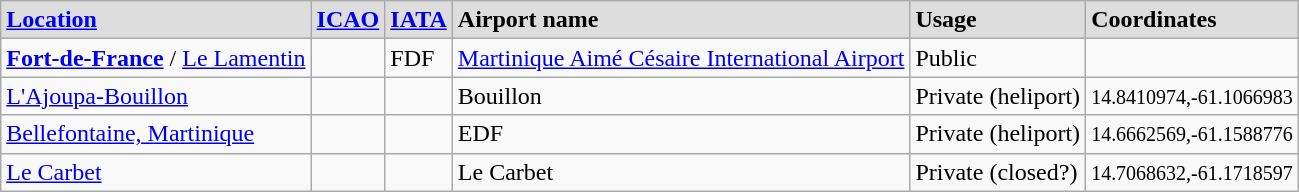<table class="wikitable sortable">
<tr valign=top style="font-weight:bold; background-color: #DDDDDD">
<td><a href='#'>Location</a></td>
<td><a href='#'>ICAO</a></td>
<td><a href='#'>IATA</a></td>
<td>Airport name</td>
<td>Usage</td>
<td>Coordinates</td>
</tr>
<tr valign=top>
<td><strong><a href='#'>Fort-de-France</a></strong> / <a href='#'>Le Lamentin</a></td>
<td></td>
<td>FDF</td>
<td><a href='#'>Martinique Aimé Césaire International Airport</a></td>
<td>Public</td>
<td><small></small></td>
</tr>
<tr valign=top>
<td><a href='#'>L'Ajoupa-Bouillon</a></td>
<td></td>
<td></td>
<td>Bouillon</td>
<td>Private (heliport)</td>
<td><small>14.8410974,-61.1066983</small></td>
</tr>
<tr valign=top>
<td><a href='#'>Bellefontaine, Martinique</a></td>
<td></td>
<td></td>
<td>EDF</td>
<td>Private (heliport)</td>
<td><small>  14.6662569,-61.1588776 </small></td>
</tr>
<tr valign=top>
<td><a href='#'>Le Carbet</a></td>
<td></td>
<td></td>
<td>Le Carbet</td>
<td>Private (closed?)</td>
<td><small>14.7068632,-61.1718597</small></td>
</tr>
</table>
